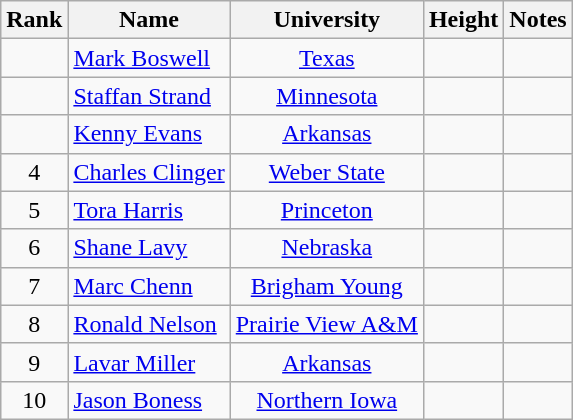<table class="wikitable sortable" style="text-align:center">
<tr>
<th>Rank</th>
<th>Name</th>
<th>University</th>
<th>Height</th>
<th>Notes</th>
</tr>
<tr>
<td></td>
<td align=left><a href='#'>Mark Boswell</a></td>
<td><a href='#'>Texas</a></td>
<td></td>
<td></td>
</tr>
<tr>
<td></td>
<td align=left><a href='#'>Staffan Strand</a></td>
<td><a href='#'>Minnesota</a></td>
<td></td>
<td></td>
</tr>
<tr>
<td></td>
<td align=left><a href='#'>Kenny Evans</a></td>
<td><a href='#'>Arkansas</a></td>
<td></td>
<td></td>
</tr>
<tr>
<td>4</td>
<td align=left><a href='#'>Charles Clinger</a></td>
<td><a href='#'>Weber State</a></td>
<td></td>
<td></td>
</tr>
<tr>
<td>5</td>
<td align=left><a href='#'>Tora Harris</a></td>
<td><a href='#'>Princeton</a></td>
<td></td>
<td></td>
</tr>
<tr>
<td>6</td>
<td align=left><a href='#'>Shane Lavy</a></td>
<td><a href='#'>Nebraska</a></td>
<td></td>
<td></td>
</tr>
<tr>
<td>7</td>
<td align=left><a href='#'>Marc Chenn</a></td>
<td><a href='#'>Brigham Young</a></td>
<td></td>
<td></td>
</tr>
<tr>
<td>8</td>
<td align=left><a href='#'>Ronald Nelson</a></td>
<td><a href='#'>Prairie View A&M</a></td>
<td></td>
<td></td>
</tr>
<tr>
<td>9</td>
<td align=left><a href='#'>Lavar Miller</a></td>
<td><a href='#'>Arkansas</a></td>
<td></td>
<td></td>
</tr>
<tr>
<td>10</td>
<td align=left><a href='#'>Jason Boness</a></td>
<td><a href='#'>Northern Iowa</a></td>
<td></td>
<td></td>
</tr>
</table>
